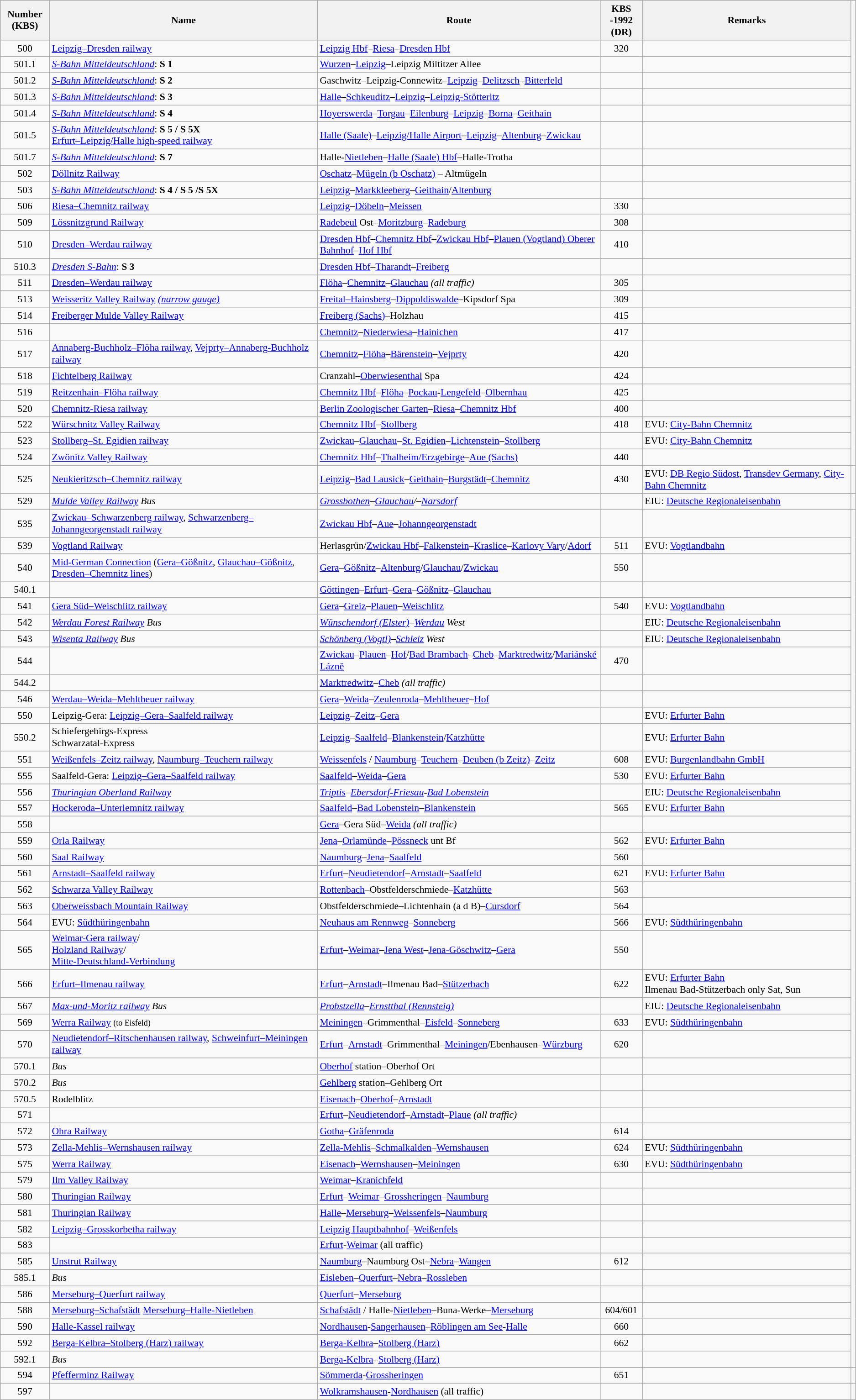<table class="wikitable" style="Font-Size: 90%">
<tr class="hintergrundfarbe6">
<th style="text-align:center; width:65px;">Number <br>(KBS)</th>
<th>Name</th>
<th>Route</th>
<th style="width:55px;">KBS -1992 (DR)</th>
<th>Remarks</th>
</tr>
<tr>
<td style="text-align:center;">500</td>
<td><a href='#'>Leipzig–Dresden railway</a></td>
<td><a href='#'>Leipzig Hbf</a>–<a href='#'>Riesa</a>–<a href='#'>Dresden Hbf</a></td>
<td style="text-align:center;">320</td>
<td></td>
</tr>
<tr>
<td style="text-align:center;">501.1</td>
<td><em><a href='#'>S-Bahn Mitteldeutschland</a></em>:<strong> S 1</strong></td>
<td><a href='#'>Wurzen</a>–<a href='#'>Leipzig</a>–Leipzig Miltitzer Allee</td>
<td style="text-align:center;"></td>
<td></td>
</tr>
<tr>
<td style="text-align:center;">501.2</td>
<td><em><a href='#'>S-Bahn Mitteldeutschland</a></em>: <strong>S 2</strong></td>
<td>Gaschwitz–Leipzig-Connewitz–<a href='#'>Leipzig</a>–<a href='#'>Delitzsch</a>–<a href='#'>Bitterfeld</a></td>
<td style="text-align:center;"></td>
<td></td>
</tr>
<tr>
<td style="text-align:center;">501.3</td>
<td><em><a href='#'>S-Bahn Mitteldeutschland</a></em>: <strong>S 3</strong></td>
<td><a href='#'>Halle</a>–<a href='#'>Schkeuditz</a>–<a href='#'>Leipzig</a>–<a href='#'>Leipzig-Stötteritz</a></td>
<td style="text-align:center;"></td>
<td></td>
</tr>
<tr>
<td style="text-align:center;">501.4</td>
<td><em><a href='#'>S-Bahn Mitteldeutschland</a></em>: <strong>S 4</strong></td>
<td><a href='#'>Hoyerswerda</a>–<a href='#'>Torgau</a>–<a href='#'>Eilenburg</a>–<a href='#'>Leipzig</a>–<a href='#'>Borna</a>–<a href='#'>Geithain</a></td>
<td style="text-align:center;"></td>
<td></td>
</tr>
<tr>
<td style="text-align:center;">501.5</td>
<td><em><a href='#'>S-Bahn Mitteldeutschland</a></em>: <strong>S 5 / S 5X</strong><br><a href='#'>Erfurt–Leipzig/Halle high-speed railway</a></td>
<td><a href='#'>Halle (Saale)</a>–<a href='#'>Leipzig/Halle Airport</a>–<a href='#'>Leipzig</a>–<a href='#'>Altenburg</a>–<a href='#'>Zwickau</a></td>
<td style="text-align:center;"></td>
<td></td>
</tr>
<tr>
<td style="text-align:center;">501.7</td>
<td><em><a href='#'>S-Bahn Mitteldeutschland</a></em>: <strong>S 7</strong></td>
<td>Halle-<a href='#'>Nietleben</a>–<a href='#'>Halle (Saale) Hbf</a>–Halle-Trotha</td>
<td style="text-align:center;"></td>
<td></td>
</tr>
<tr>
<td style="text-align:center;">502</td>
<td><a href='#'>Döllnitz Railway</a></td>
<td><a href='#'>Oschatz</a>–<a href='#'>Mügeln (b Oschatz)</a> – Altmügeln</td>
<td style="text-align:center;"></td>
<td></td>
</tr>
<tr>
<td style="text-align:center;">503</td>
<td><em><a href='#'>S-Bahn Mitteldeutschland</a></em>: <strong>S 4 / S 5 /S 5X</strong></td>
<td><a href='#'>Leipzig</a>–<a href='#'>Markkleeberg</a>–<a href='#'>Geithain</a>/<a href='#'>Altenburg</a></td>
<td style="text-align:center;"></td>
<td></td>
</tr>
<tr>
<td style="text-align:center;">506</td>
<td><a href='#'>Riesa–Chemnitz railway</a></td>
<td><a href='#'>Leipzig</a>–<a href='#'>Döbeln</a>–<a href='#'>Meissen</a></td>
<td style="text-align:center;">330</td>
<td></td>
</tr>
<tr>
<td style="text-align:center;">509</td>
<td><a href='#'>Lössnitzgrund Railway</a></td>
<td><a href='#'>Radebeul</a> Ost–<a href='#'>Moritzburg</a>–<a href='#'>Radeburg</a></td>
<td style="text-align:center;">308</td>
<td></td>
</tr>
<tr>
<td style="text-align:center;">510</td>
<td><a href='#'>Dresden–Werdau railway</a></td>
<td><a href='#'>Dresden Hbf</a>–<a href='#'>Chemnitz Hbf</a>–<a href='#'>Zwickau Hbf</a>–<a href='#'>Plauen (Vogtland) Oberer Bahnhof</a>–<a href='#'>Hof Hbf</a></td>
<td style="text-align:center;">410</td>
<td></td>
</tr>
<tr>
<td style="text-align:center;">510.3</td>
<td><em><a href='#'>Dresden S-Bahn</a></em>: <strong>S 3</strong></td>
<td><a href='#'>Dresden Hbf</a>–<a href='#'>Tharandt</a>–<a href='#'>Freiberg</a></td>
<td style="text-align:center;"></td>
<td></td>
</tr>
<tr>
<td style="text-align:center;">511</td>
<td><a href='#'>Dresden–Werdau railway</a></td>
<td><a href='#'>Flöha</a>–<a href='#'>Chemnitz</a>–<a href='#'>Glauchau</a> <em>(all traffic)</em></td>
<td style="text-align:center;">305</td>
<td></td>
</tr>
<tr>
<td style="text-align:center;">513</td>
<td><a href='#'>Weisseritz Valley Railway</a> <em><a href='#'>(narrow gauge)</a></em></td>
<td><a href='#'>Freital–Hainsberg</a>–<a href='#'>Dippoldiswalde</a>–Kipsdorf Spa</td>
<td style="text-align:center;">309</td>
<td></td>
</tr>
<tr>
<td style="text-align:center;">514</td>
<td><a href='#'>Freiberger Mulde Valley Railway</a></td>
<td><a href='#'>Freiberg (Sachs)</a>–Holzhau</td>
<td style="text-align:center;">415</td>
<td></td>
</tr>
<tr>
<td style="text-align:center;">516</td>
<td></td>
<td><a href='#'>Chemnitz</a>–<a href='#'>Niederwiesa</a>–<a href='#'>Hainichen</a></td>
<td style="text-align:center;">417</td>
<td></td>
</tr>
<tr>
<td style="text-align:center;">517</td>
<td><a href='#'>Annaberg-Buchholz–Flöha railway</a>, <a href='#'>Vejprty–Annaberg-Buchholz railway</a></td>
<td><a href='#'>Chemnitz</a>–<a href='#'>Flöha</a>–<a href='#'>Bärenstein</a>–<a href='#'>Vejprty</a></td>
<td style="text-align:center;">420</td>
<td></td>
</tr>
<tr>
<td style="text-align:center;">518</td>
<td><a href='#'>Fichtelberg Railway</a></td>
<td>Cranzahl–<a href='#'>Oberwiesenthal</a> Spa</td>
<td style="text-align:center;">424</td>
<td></td>
</tr>
<tr>
<td style="text-align:center;">519</td>
<td><a href='#'>Reitzenhain–Flöha railway</a></td>
<td><a href='#'>Chemnitz Hbf</a>–<a href='#'>Flöha</a>–<a href='#'>Pockau</a>-<a href='#'>Lengefeld</a>–<a href='#'>Olbernhau</a></td>
<td style="text-align:center;">425</td>
<td></td>
</tr>
<tr>
<td style="text-align:center;">520</td>
<td><a href='#'>Chemnitz-Riesa railway</a></td>
<td><a href='#'>Berlin Zoologischer Garten</a>–<a href='#'>Riesa</a>–<a href='#'>Chemnitz Hbf</a></td>
<td style="text-align:center;">400</td>
<td></td>
</tr>
<tr>
<td style="text-align:center;">522</td>
<td><a href='#'>Würschnitz Valley Railway</a><br></td>
<td><a href='#'>Chemnitz Hbf</a>–<a href='#'>Stollberg</a></td>
<td style="text-align:center;">418</td>
<td>EVU: <a href='#'>City-Bahn Chemnitz</a></td>
</tr>
<tr>
<td style="text-align:center;">523</td>
<td><a href='#'>Stollberg–St. Egidien railway</a></td>
<td><a href='#'>Zwickau</a>–<a href='#'>Glauchau</a>–<a href='#'>St. Egidien</a>–<a href='#'>Lichtenstein</a>–<a href='#'>Stollberg</a></td>
<td style="text-align:center;"></td>
<td>EVU: <a href='#'>City-Bahn Chemnitz</a></td>
</tr>
<tr>
<td style="text-align:center;">524</td>
<td><a href='#'>Zwönitz Valley Railway</a></td>
<td><a href='#'>Chemnitz Hbf</a>–<a href='#'>Thalheim/Erzgebirge</a>–<a href='#'>Aue (Sachs)</a></td>
<td style="text-align:center;">440</td>
<td></td>
</tr>
<tr>
<td style="text-align:center;">525</td>
<td><a href='#'>Neukieritzsch–Chemnitz railway</a></td>
<td><a href='#'>Leipzig</a>–<a href='#'>Bad Lausick</a>–<a href='#'>Geithain</a>–<a href='#'>Burgstädt</a>–<a href='#'>Chemnitz</a></td>
<td style="text-align:center;">430</td>
<td>EVU: <a href='#'>DB Regio Südost</a>, <a href='#'>Transdev Germany</a>, <a href='#'>City-Bahn Chemnitz</a></td>
<td></td>
</tr>
<tr>
<td style="text-align:center;">529</td>
<td><em><a href='#'>Mulde Valley Railway</a> Bus</em></td>
<td><em><a href='#'>Grossbothen</a>–<a href='#'>Glauchau</a>/–<a href='#'>Narsdorf</a></em></td>
<td style="text-align:center;"></td>
<td>EIU: <a href='#'>Deutsche Regionaleisenbahn</a></td>
<td></td>
</tr>
<tr>
<td style="text-align:center;">535</td>
<td><a href='#'>Zwickau–Schwarzenberg railway</a>, <a href='#'>Schwarzenberg–Johanngeorgenstadt railway</a></td>
<td><a href='#'>Zwickau Hbf</a>–<a href='#'>Aue</a>–<a href='#'>Johanngeorgenstadt</a></td>
<td style="text-align:center;"></td>
<td></td>
</tr>
<tr>
<td style="text-align:center;">539</td>
<td><a href='#'>Vogtland Railway</a></td>
<td>Herlasgrün/<a href='#'>Zwickau Hbf</a>–<a href='#'>Falkenstein</a>–<a href='#'>Kraslice</a>–<a href='#'>Karlovy Vary</a>/<a href='#'>Adorf</a></td>
<td style="text-align:center;">511</td>
<td>EVU: <a href='#'>Vogtlandbahn</a></td>
</tr>
<tr>
<td style="text-align:center;">540</td>
<td><a href='#'>Mid-German Connection</a> (<a href='#'>Gera–Gößnitz</a>, <a href='#'>Glauchau–Gößnitz</a>, <a href='#'>Dresden–Chemnitz lines</a>)</td>
<td><a href='#'>Gera</a>–<a href='#'>Gößnitz</a>–<a href='#'>Altenburg</a>/<a href='#'>Glauchau</a>/<a href='#'>Zwickau</a></td>
<td style="text-align:center;">550</td>
<td></td>
</tr>
<tr>
<td style="text-align:center;">540.1</td>
<td></td>
<td><a href='#'>Göttingen</a>–<a href='#'>Erfurt</a>–<a href='#'>Gera</a>–<a href='#'>Gößnitz</a>–<a href='#'>Glauchau</a></td>
<td style="text-align:center;"></td>
<td></td>
</tr>
<tr>
<td style="text-align:center;">541</td>
<td><a href='#'>Gera Süd–Weischlitz railway</a></td>
<td><a href='#'>Gera</a>–<a href='#'>Greiz</a>–<a href='#'>Plauen</a>–<a href='#'>Weischlitz</a></td>
<td style="text-align:center;">540</td>
<td>EVU: <a href='#'>Vogtlandbahn</a></td>
</tr>
<tr>
<td style="text-align:center;">542</td>
<td><em><a href='#'>Werdau Forest Railway</a> Bus</em></td>
<td><em><a href='#'>Wünschendorf (Elster)</a>–<a href='#'>Werdau</a> West</em></td>
<td style="text-align:center;"></td>
<td>EIU: <a href='#'>Deutsche Regionaleisenbahn</a></td>
</tr>
<tr>
<td style="text-align:center;">543</td>
<td><em><a href='#'>Wisenta Railway</a> Bus</em></td>
<td><em><a href='#'>Schönberg (Vogtl)</a>–<a href='#'>Schleiz</a> West</em></td>
<td style="text-align:center;"></td>
<td>EIU: <a href='#'>Deutsche Regionaleisenbahn</a></td>
</tr>
<tr>
<td style="text-align:center;">544</td>
<td></td>
<td><a href='#'>Zwickau</a>–<a href='#'>Plauen</a>–<a href='#'>Hof</a>/<a href='#'>Bad Brambach</a>–<a href='#'>Cheb</a>–<a href='#'>Marktredwitz</a>/<a href='#'>Mariánské Lázně</a></td>
<td style="text-align:center;">470</td>
<td></td>
</tr>
<tr>
<td style="text-align:center;">544.2</td>
<td></td>
<td><a href='#'>Marktredwitz</a>–<a href='#'>Cheb</a> <em>(all traffic)</em></td>
<td style="text-align:center;"></td>
<td></td>
</tr>
<tr>
<td style="text-align:center;">546</td>
<td><a href='#'>Werdau–Weida–Mehltheuer railway</a></td>
<td><a href='#'>Gera</a>–<a href='#'>Weida</a>–<a href='#'>Zeulenroda</a>–<a href='#'>Mehltheuer</a>–<a href='#'>Hof</a></td>
<td style="text-align:center;"></td>
<td></td>
</tr>
<tr>
<td style="text-align:center;">550</td>
<td>Leipzig-Gera: <a href='#'>Leipzig–Gera–Saalfeld railway</a></td>
<td><a href='#'>Leipzig</a>–<a href='#'>Zeitz</a>–<a href='#'>Gera</a></td>
<td style="text-align:center;"></td>
<td>EVU: <a href='#'>Erfurter Bahn</a></td>
</tr>
<tr>
<td style="text-align:center;">550.2</td>
<td>Schiefergebirgs-Express<br>Schwarzatal-Express</td>
<td><a href='#'>Leipzig</a>–<a href='#'>Saalfeld</a>–<a href='#'>Blankenstein</a>/<a href='#'>Katzhütte</a></td>
<td style="text-align:center;"></td>
<td>EVU: <a href='#'>Erfurter Bahn</a></td>
</tr>
<tr>
<td style="text-align:center;">551</td>
<td><a href='#'>Weißenfels–Zeitz railway</a>, <a href='#'>Naumburg–Teuchern railway</a></td>
<td><a href='#'>Weissenfels</a> / <a href='#'>Naumburg</a>–<a href='#'>Teuchern</a>–<a href='#'>Deuben (b Zeitz)</a>–<a href='#'>Zeitz</a></td>
<td style="text-align:center;">608</td>
<td>EVU: <a href='#'>Burgenlandbahn GmbH</a></td>
</tr>
<tr>
<td style="text-align:center;">555</td>
<td>Saalfeld-Gera: <a href='#'>Leipzig–Gera–Saalfeld railway</a></td>
<td><a href='#'>Saalfeld</a>–<a href='#'>Weida</a>–<a href='#'>Gera</a></td>
<td style="text-align:center;">530</td>
<td>EVU: <a href='#'>Erfurter Bahn</a></td>
</tr>
<tr>
<td style="text-align:center;">556</td>
<td><em><a href='#'>Thuringian Oberland Railway</a></em></td>
<td><em><a href='#'>Triptis</a>–<a href='#'>Ebersdorf-Friesau</a>-<a href='#'>Bad Lobenstein</a></em></td>
<td style="text-align:center;"></td>
<td>EIU: <a href='#'>Deutsche Regionaleisenbahn</a></td>
</tr>
<tr>
<td style="text-align:center;">557</td>
<td><a href='#'>Hockeroda–Unterlemnitz railway</a></td>
<td><a href='#'>Saalfeld</a>–<a href='#'>Bad Lobenstein</a>–<a href='#'>Blankenstein</a></td>
<td style="text-align:center;">565</td>
<td>EVU: <a href='#'>Erfurter Bahn</a></td>
</tr>
<tr>
<td style="text-align:center;">558</td>
<td></td>
<td><a href='#'>Gera</a>–Gera Süd–<a href='#'>Weida</a> <em>(all traffic)</em></td>
<td style="text-align:center;"></td>
<td></td>
</tr>
<tr>
<td style="text-align:center;">559</td>
<td><a href='#'>Orla Railway</a></td>
<td><a href='#'>Jena</a>–<a href='#'>Orlamünde</a>–<a href='#'>Pössneck</a> unt Bf</td>
<td style="text-align:center;">562</td>
<td>EVU: <a href='#'>Erfurter Bahn</a></td>
</tr>
<tr>
<td style="text-align:center;">560</td>
<td><a href='#'>Saal Railway</a></td>
<td><a href='#'>Naumburg</a>–<a href='#'>Jena</a>–<a href='#'>Saalfeld</a></td>
<td style="text-align:center;">560</td>
<td></td>
</tr>
<tr>
<td style="text-align:center;">561</td>
<td><a href='#'>Arnstadt–Saalfeld railway</a></td>
<td><a href='#'>Erfurt</a>–<a href='#'>Neudietendorf</a>–<a href='#'>Arnstadt</a>–<a href='#'>Saalfeld</a></td>
<td style="text-align:center;">621</td>
<td>EVU: <a href='#'>Erfurter Bahn</a></td>
</tr>
<tr>
<td style="text-align:center;">562</td>
<td><a href='#'>Schwarza Valley Railway</a></td>
<td><a href='#'>Rottenbach</a>–Obstfelderschmiede–<a href='#'>Katzhütte</a></td>
<td style="text-align:center;">563</td>
<td></td>
</tr>
<tr>
<td style="text-align:center;">563</td>
<td><a href='#'>Oberweissbach Mountain Railway</a></td>
<td>Obstfelderschmiede–Lichtenhain (a d B)–<a href='#'>Cursdorf</a></td>
<td style="text-align:center;">564</td>
<td></td>
</tr>
<tr>
<td style="text-align:center;">564</td>
<td>EVU: <a href='#'>Südthüringenbahn</a></td>
<td><a href='#'>Neuhaus am Rennweg</a>–<a href='#'>Sonneberg</a></td>
<td style="text-align:center;">566</td>
<td>EVU: <a href='#'>Südthüringenbahn</a></td>
</tr>
<tr>
<td style="text-align:center;">565</td>
<td><a href='#'>Weimar-Gera railway</a>/<br><a href='#'>Holzland Railway</a>/<br><a href='#'>Mitte-Deutschland-Verbindung</a></td>
<td><a href='#'>Erfurt</a>–<a href='#'>Weimar</a>–<a href='#'>Jena West</a>–<a href='#'>Jena-Göschwitz</a>–<a href='#'>Gera</a></td>
<td style="text-align:center;">550</td>
<td></td>
</tr>
<tr>
<td style="text-align:center;">566</td>
<td><a href='#'>Erfurt–Ilmenau railway</a></td>
<td><a href='#'>Erfurt</a>–<a href='#'>Arnstadt</a>–Ilmenau Bad–<a href='#'>Stützerbach</a></td>
<td style="text-align:center;">622</td>
<td>EVU: <a href='#'>Erfurter Bahn</a> <br>Ilmenau Bad-Stützerbach only Sat, Sun</td>
</tr>
<tr>
<td style="text-align:center;">567</td>
<td><em><a href='#'>Max-und-Moritz railway</a> Bus</em></td>
<td><em><a href='#'>Probstzella</a>–<a href='#'>Ernstthal (Rennsteig)</a></em></td>
<td style="text-align:center;"></td>
<td>EIU: <a href='#'>Deutsche Regionaleisenbahn</a></td>
</tr>
<tr>
<td style="text-align:center;">569</td>
<td><a href='#'>Werra Railway</a> <small>(to Eisfeld)</small></td>
<td><a href='#'>Meiningen</a>–Grimmenthal–<a href='#'>Eisfeld</a>–<a href='#'>Sonneberg</a></td>
<td style="text-align:center;">633</td>
<td>EVU: <a href='#'>Südthüringenbahn</a></td>
</tr>
<tr>
<td style="text-align:center;">570</td>
<td><a href='#'>Neudietendorf–Ritschenhausen railway</a>, <a href='#'>Schweinfurt–Meiningen railway</a></td>
<td><a href='#'>Erfurt</a>–<a href='#'>Arnstadt</a>–Grimmenthal–<a href='#'>Meiningen</a>/Ebenhausen–<a href='#'>Würzburg</a></td>
<td style="text-align:center;">620</td>
<td></td>
</tr>
<tr>
<td style="text-align:center;">570.1</td>
<td><em>Bus</em></td>
<td><a href='#'>Oberhof</a> station–Oberhof Ort</td>
<td style="text-align:center;"></td>
<td></td>
</tr>
<tr>
<td style="text-align:center;">570.2</td>
<td><em>Bus</em></td>
<td><a href='#'>Gehlberg</a> station–Gehlberg Ort</td>
<td style="text-align:center;"></td>
<td></td>
</tr>
<tr>
<td style="text-align:center;">570.5</td>
<td>Rodelblitz</td>
<td><a href='#'>Eisenach</a>–<a href='#'>Oberhof</a>–<a href='#'>Arnstadt</a></td>
<td style="text-align:center;"></td>
<td></td>
</tr>
<tr>
<td style="text-align:center;">571</td>
<td></td>
<td><a href='#'>Erfurt</a>–<a href='#'>Neudietendorf</a>–<a href='#'>Arnstadt</a>–<a href='#'>Plaue</a> <em>(all traffic)</em></td>
<td style="text-align:center;"></td>
<td></td>
</tr>
<tr>
<td style="text-align:center;">572</td>
<td><a href='#'>Ohra Railway</a></td>
<td><a href='#'>Gotha</a>–<a href='#'>Gräfenroda</a></td>
<td style="text-align:center;">614</td>
<td></td>
</tr>
<tr>
<td style="text-align:center;">573</td>
<td><a href='#'>Zella-Mehlis–Wernshausen railway</a></td>
<td><a href='#'>Zella-Mehlis</a>–<a href='#'>Schmalkalden</a>–<a href='#'>Wernshausen</a></td>
<td style="text-align:center;">624</td>
<td>EVU: <a href='#'>Südthüringenbahn</a></td>
</tr>
<tr>
<td style="text-align:center;">575</td>
<td><a href='#'>Werra Railway</a></td>
<td><a href='#'>Eisenach</a>–<a href='#'>Wernshausen</a>–<a href='#'>Meiningen</a></td>
<td style="text-align:center;">630</td>
<td>EVU: <a href='#'>Südthüringenbahn</a></td>
</tr>
<tr>
<td style="text-align:center;">579</td>
<td><a href='#'>Ilm Valley Railway</a></td>
<td><a href='#'>Weimar</a>–<a href='#'>Kranichfeld</a></td>
<td style="text-align:center;"></td>
<td></td>
</tr>
<tr>
<td style="text-align:center;">580</td>
<td><a href='#'>Thuringian Railway</a></td>
<td><a href='#'>Erfurt</a>–<a href='#'>Weimar</a>–<a href='#'>Grossheringen</a>–<a href='#'>Naumburg</a></td>
<td style="text-align:center;"></td>
<td></td>
</tr>
<tr>
<td style="text-align:center;">581</td>
<td><a href='#'>Thuringian Railway</a></td>
<td><a href='#'>Halle</a>–<a href='#'>Merseburg</a>–<a href='#'>Weissenfels</a>–<a href='#'>Naumburg</a></td>
<td style="text-align:center;"></td>
<td></td>
</tr>
<tr>
<td style="text-align:center;">582</td>
<td><a href='#'>Leipzig–Grosskorbetha railway</a></td>
<td><a href='#'>Leipzig Hauptbahnhof</a>–<a href='#'>Weißenfels</a></td>
<td style="text-align:center;"></td>
<td></td>
</tr>
<tr>
<td style="text-align:center;">583</td>
<td></td>
<td><a href='#'>Erfurt</a>-<a href='#'>Weimar</a> (all traffic)</td>
<td style="text-align:center;"></td>
<td></td>
</tr>
<tr>
<td style="text-align:center;">585</td>
<td><a href='#'>Unstrut Railway</a></td>
<td><a href='#'>Naumburg</a>–Naumburg Ost–<a href='#'>Nebra</a>–<a href='#'>Wangen</a></td>
<td style="text-align:center;">612</td>
<td></td>
</tr>
<tr>
<td style="text-align:center;">585.1</td>
<td><em>Bus</em></td>
<td><a href='#'>Eisleben</a>–<a href='#'>Querfurt</a>–<a href='#'>Nebra</a>–<a href='#'>Rossleben</a></td>
<td style="text-align:center;"></td>
<td></td>
</tr>
<tr>
<td style="text-align:center;">586</td>
<td><a href='#'>Merseburg–Querfurt railway</a></td>
<td><a href='#'>Querfurt</a>–<a href='#'>Merseburg</a></td>
<td style="text-align:center;"></td>
<td></td>
</tr>
<tr>
<td style="text-align:center;">588</td>
<td><a href='#'>Merseburg–Schafstädt</a> <a href='#'>Merseburg–Halle-Nietleben</a></td>
<td><a href='#'>Schafstädt</a> / Halle-<a href='#'>Nietleben</a>–Buna-Werke–<a href='#'>Merseburg</a></td>
<td style="text-align:center;">604/601</td>
<td></td>
</tr>
<tr>
<td style="text-align:center;">590</td>
<td><a href='#'>Halle-Kassel railway</a></td>
<td><a href='#'>Nordhausen</a>-<a href='#'>Sangerhausen</a>–<a href='#'>Röblingen am See</a>-<a href='#'>Halle</a></td>
<td style="text-align:center;">660</td>
<td></td>
</tr>
<tr>
<td style="text-align:center;">592</td>
<td><a href='#'>Berga-Kelbra–Stolberg (Harz) railway</a></td>
<td><a href='#'>Berga-Kelbra</a>–<a href='#'>Stolberg (Harz)</a></td>
<td style="text-align:center;">662</td>
<td></td>
</tr>
<tr>
<td style="text-align:center;">592.1</td>
<td><em>Bus</em></td>
<td><a href='#'>Berga-Kelbra</a>–<a href='#'>Stolberg (Harz)</a></td>
<td></td>
<td></td>
</tr>
<tr>
<td style="text-align:center;">594</td>
<td><a href='#'>Pfefferminz Railway</a></td>
<td><a href='#'>Sömmerda</a>-<a href='#'>Grossheringen</a></td>
<td style="text-align:center;">651</td>
<td></td>
<td></td>
</tr>
<tr>
<td style="text-align:center;">597</td>
<td></td>
<td><a href='#'>Wolkramshausen</a>-<a href='#'>Nordhausen</a> (all traffic)</td>
<td style="text-align:center;"></td>
<td></td>
</tr>
</table>
